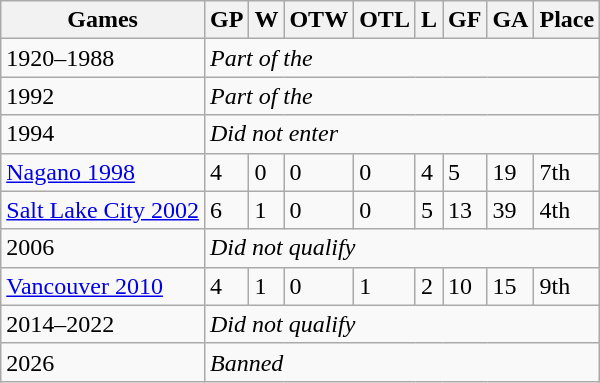<table class="wikitable">
<tr>
<th>Games</th>
<th>GP</th>
<th>W</th>
<th>OTW</th>
<th>OTL</th>
<th>L</th>
<th>GF</th>
<th>GA</th>
<th>Place</th>
</tr>
<tr>
<td>1920–1988</td>
<td colspan="8" style="font-style:italic;">Part of the </td>
</tr>
<tr>
<td>1992</td>
<td colspan="8" style="font-style:italic;">Part of the </td>
</tr>
<tr>
<td>1994</td>
<td colspan="8" style="font-style:italic;">Did not enter</td>
</tr>
<tr>
<td> <a href='#'>Nagano 1998</a></td>
<td>4</td>
<td>0</td>
<td>0</td>
<td>0</td>
<td>4</td>
<td>5</td>
<td>19</td>
<td>7th</td>
</tr>
<tr>
<td> <a href='#'>Salt Lake City 2002</a></td>
<td>6</td>
<td>1</td>
<td>0</td>
<td>0</td>
<td>5</td>
<td>13</td>
<td>39</td>
<td>4th</td>
</tr>
<tr>
<td>2006</td>
<td colspan="8" style="font-style:italic;">Did not qualify</td>
</tr>
<tr>
<td> <a href='#'>Vancouver 2010</a></td>
<td>4</td>
<td>1</td>
<td>0</td>
<td>1</td>
<td>2</td>
<td>10</td>
<td>15</td>
<td>9th</td>
</tr>
<tr>
<td>2014–2022</td>
<td colspan="8" style="font-style:italic;">Did not qualify</td>
</tr>
<tr>
<td>2026</td>
<td colspan="8" style="font-style:italic;">Banned</td>
</tr>
</table>
